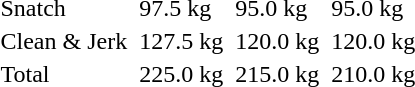<table>
<tr>
<td>Snatch</td>
<td></td>
<td>97.5 kg</td>
<td></td>
<td>95.0 kg</td>
<td></td>
<td>95.0 kg</td>
</tr>
<tr>
<td>Clean & Jerk</td>
<td></td>
<td>127.5 kg</td>
<td></td>
<td>120.0 kg</td>
<td></td>
<td>120.0 kg</td>
</tr>
<tr>
<td>Total</td>
<td></td>
<td>225.0 kg</td>
<td></td>
<td>215.0 kg</td>
<td></td>
<td>210.0 kg</td>
</tr>
</table>
